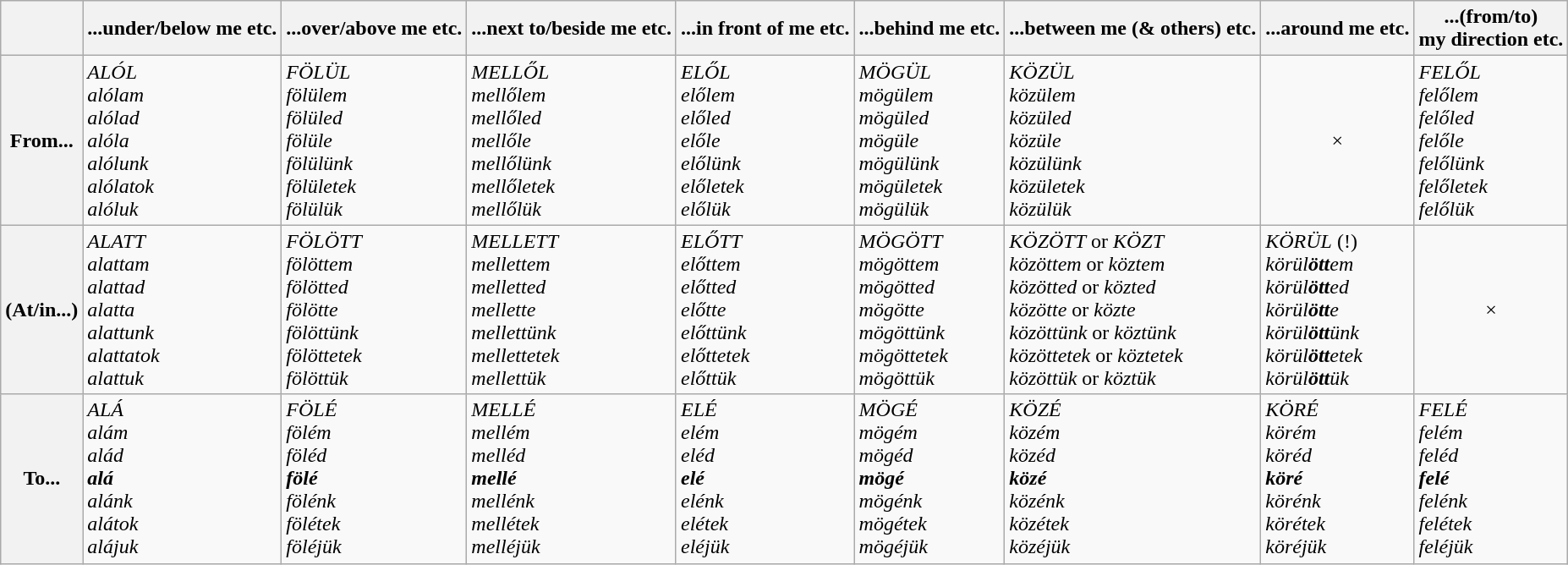<table class="wikitable" align=center>
<tr>
<th> </th>
<th>...under/below me etc.</th>
<th>...over/above me etc.</th>
<th>...next to/beside me etc.</th>
<th>...in front of me etc.</th>
<th>...behind me etc.</th>
<th>...between me (& others) etc.</th>
<th>...around me etc.</th>
<th>...(from/to)<br>my direction etc.</th>
</tr>
<tr>
<th>From...</th>
<td><em>ALÓL</em><br><em>alólam</em><br><em>alólad</em><br><em>alóla</em><br><em>alólunk</em><br><em>alólatok</em><br><em>alóluk</em></td>
<td><em>FÖLÜL</em><br><em>fölülem</em><br><em>fölüled</em><br><em>fölüle</em><br><em>fölülünk</em><br><em>fölületek</em><br><em>fölülük</em></td>
<td><em>MELLŐL</em><br><em>mellőlem</em><br><em>mellőled</em><br><em>mellőle</em><br><em>mellőlünk</em><br><em>mellőletek</em><br><em>mellőlük</em></td>
<td><em>ELŐL</em><br><em>előlem</em><br><em>előled</em><br><em>előle</em><br><em>előlünk</em><br><em>előletek</em><br><em>előlük</em></td>
<td><em>MÖGÜL</em><br><em>mögülem</em><br><em>mögüled</em><br><em>mögüle</em><br><em>mögülünk</em><br><em>mögületek</em><br><em>mögülük</em></td>
<td><em>KÖZÜL</em><br><em>közülem</em><br><em>közüled</em><br><em>közüle</em><br><em>közülünk</em><br><em>közületek</em><br><em>közülük</em></td>
<td align=center>×</td>
<td><em>FELŐL</em><br><em>felőlem</em><br><em>felőled</em><br><em>felőle</em><br><em>felőlünk</em><br><em>felőletek</em><br><em>felőlük</em></td>
</tr>
<tr>
<th>(At/in...)</th>
<td><em>ALATT</em><br><em>alattam</em><br><em>alattad</em><br><em>alatta</em><br><em>alattunk</em><br><em>alattatok</em><br><em>alattuk</em></td>
<td><em>FÖLÖTT</em><br><em>fölöttem</em><br><em>fölötted</em><br><em>fölötte</em><br><em>fölöttünk</em><br><em>fölöttetek</em><br><em>fölöttük</em></td>
<td><em>MELLETT</em><br><em>mellettem</em><br><em>melletted</em><br><em>mellette</em><br><em>mellettünk</em><br><em>mellettetek</em><br><em>mellettük</em></td>
<td><em>ELŐTT</em><br><em>előttem</em><br><em>előtted</em><br><em>előtte</em><br><em>előttünk</em><br><em>előttetek</em><br><em>előttük</em></td>
<td><em>MÖGÖTT</em><br><em>mögöttem</em><br><em>mögötted</em><br><em>mögötte</em><br><em>mögöttünk</em><br><em>mögöttetek</em><br><em>mögöttük</em></td>
<td><em>KÖZÖTT</em> or <em>KÖZT</em><br><em>közöttem</em> or <em>köztem</em><br><em>közötted</em> or <em>közted</em><br><em>közötte</em> or <em>közte</em><br><em>közöttünk</em> or <em>köztünk</em><br><em>közöttetek</em> or <em>köztetek</em><br><em>közöttük</em> or <em>köztük</em></td>
<td><em>KÖRÜL</em> (!)<br><em>körül<strong>ött</strong>em</em><br><em>körül<strong>ött</strong>ed</em><br><em>körül<strong>ött</strong>e</em><br><em>körül<strong>ött</strong>ünk</em><br><em>körül<strong>ött</strong>etek</em><br><em>körül<strong>ött</strong>ük</em></td>
<td align=center>×</td>
</tr>
<tr>
<th>To...</th>
<td><em>ALÁ</em><br><em>alám</em><br><em>alád</em><br><strong><em>alá</em></strong><br><em>alánk</em><br><em>alátok</em><br><em>alájuk</em></td>
<td><em>FÖLÉ</em><br><em>fölém</em><br><em>föléd</em><br><strong><em>fölé</em></strong><br><em>fölénk</em><br><em>fölétek</em><br><em>föléjük</em></td>
<td><em>MELLÉ</em><br><em>mellém</em><br><em>melléd</em><br><strong><em>mellé</em></strong><br><em>mellénk</em><br><em>mellétek</em><br><em>melléjük</em></td>
<td><em>ELÉ</em><br><em>elém</em><br><em>eléd</em><br><strong><em>elé</em></strong><br><em>elénk</em><br><em>elétek</em><br><em>eléjük</em></td>
<td><em>MÖGÉ</em><br><em>mögém</em><br><em>mögéd</em><br><strong><em>mögé</em></strong><br><em>mögénk</em><br><em>mögétek</em><br><em>mögéjük</em></td>
<td><em>KÖZÉ</em><br><em>közém</em><br><em>közéd</em><br><strong><em>közé</em></strong><br><em>közénk</em><br><em>közétek</em><br><em>közéjük</em></td>
<td><em>KÖRÉ</em><br><em>körém</em><br><em>köréd</em><br><strong><em>köré</em></strong><br><em>körénk</em><br><em>körétek</em><br><em>köréjük</em></td>
<td><em>FELÉ</em><br><em>felém</em><br><em>feléd</em><br><strong><em>felé</em></strong><br><em>felénk</em><br><em>felétek</em><br><em>feléjük</em></td>
</tr>
</table>
